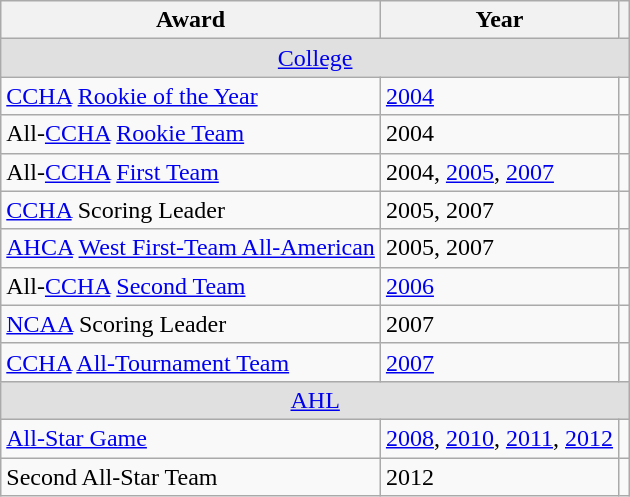<table class="wikitable">
<tr>
<th>Award</th>
<th>Year</th>
<th></th>
</tr>
<tr ALIGN="center" bgcolor="#e0e0e0">
<td colspan="3"><a href='#'>College</a></td>
</tr>
<tr>
<td><a href='#'>CCHA</a> <a href='#'>Rookie of the Year</a></td>
<td><a href='#'>2004</a></td>
<td></td>
</tr>
<tr>
<td>All-<a href='#'>CCHA</a> <a href='#'>Rookie Team</a></td>
<td>2004</td>
<td></td>
</tr>
<tr>
<td>All-<a href='#'>CCHA</a> <a href='#'>First Team</a></td>
<td>2004, <a href='#'>2005</a>, <a href='#'>2007</a></td>
<td></td>
</tr>
<tr>
<td><a href='#'>CCHA</a> Scoring Leader</td>
<td>2005, 2007</td>
<td></td>
</tr>
<tr>
<td><a href='#'>AHCA</a> <a href='#'>West First-Team All-American</a></td>
<td>2005, 2007</td>
<td></td>
</tr>
<tr>
<td>All-<a href='#'>CCHA</a> <a href='#'>Second Team</a></td>
<td><a href='#'>2006</a></td>
<td></td>
</tr>
<tr>
<td><a href='#'>NCAA</a> Scoring Leader</td>
<td>2007</td>
<td></td>
</tr>
<tr>
<td><a href='#'>CCHA</a> <a href='#'>All-Tournament Team</a></td>
<td><a href='#'>2007</a></td>
<td></td>
</tr>
<tr ALIGN="center" bgcolor="#e0e0e0">
<td colspan="3"><a href='#'>AHL</a></td>
</tr>
<tr>
<td><a href='#'>All-Star Game</a></td>
<td><a href='#'>2008</a>, <a href='#'>2010</a>, <a href='#'>2011</a>, <a href='#'>2012</a></td>
<td></td>
</tr>
<tr>
<td>Second All-Star Team</td>
<td>2012</td>
<td></td>
</tr>
</table>
